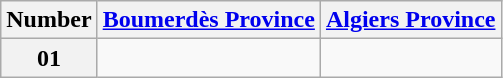<table class="wikitable sortable">
<tr>
<th>Number</th>
<th><a href='#'>Boumerdès Province</a></th>
<th><a href='#'>Algiers Province</a></th>
</tr>
<tr>
<th>01</th>
<td><br></td>
<td><br></td>
</tr>
</table>
